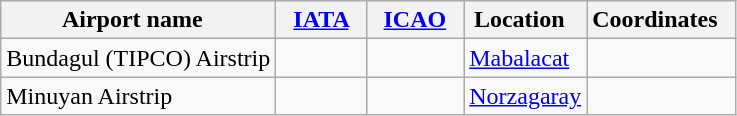<table class="wikitable sortable" style="width:auto;">
<tr>
<th width="*"><strong>Airport name</strong>  </th>
<th width="*">  <strong><a href='#'>IATA</a></strong>  </th>
<th width="*">  <strong><a href='#'>ICAO</a></strong>  </th>
<th width="*"><strong>Location</strong>  </th>
<th width="*"><strong>Coordinates</strong>  </th>
</tr>
<tr>
<td>Bundagul (TIPCO) Airstrip</td>
<td></td>
<td></td>
<td><a href='#'>Mabalacat</a></td>
<td><small></small></td>
</tr>
<tr>
<td>Minuyan Airstrip</td>
<td></td>
<td></td>
<td><a href='#'>Norzagaray</a></td>
<td><small></small></td>
</tr>
</table>
